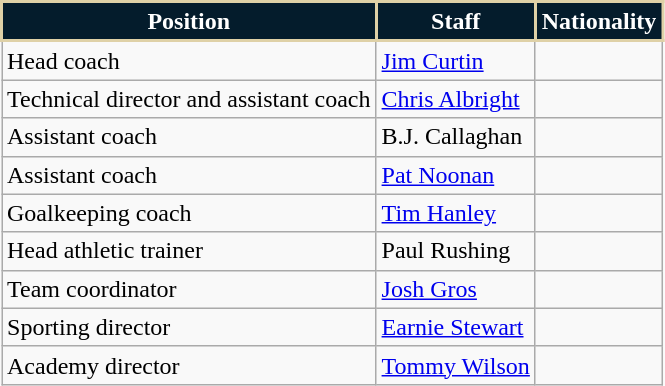<table class="wikitable">
<tr>
<th style="background:#041C2C; color:#FFFFFF; border:2px solid #DFD1A7;" text-align:center;">Position</th>
<th style="background:#041C2C; color:#FFFFFF; border:2px solid #DFD1A7;" text-align:center;">Staff</th>
<th style="background:#041C2C; color:#FFFFFF; border:2px solid #DFD1A7;" scope=col>Nationality</th>
</tr>
<tr>
<td>Head coach</td>
<td><a href='#'>Jim Curtin</a></td>
<td></td>
</tr>
<tr>
<td>Technical director and assistant coach</td>
<td><a href='#'>Chris Albright</a></td>
<td></td>
</tr>
<tr>
<td>Assistant coach</td>
<td>B.J. Callaghan</td>
<td></td>
</tr>
<tr>
<td>Assistant coach</td>
<td><a href='#'>Pat Noonan</a></td>
<td></td>
</tr>
<tr>
<td>Goalkeeping coach</td>
<td><a href='#'>Tim Hanley</a></td>
<td></td>
</tr>
<tr>
<td>Head athletic trainer</td>
<td>Paul Rushing</td>
<td></td>
</tr>
<tr>
<td>Team coordinator</td>
<td><a href='#'>Josh Gros</a></td>
<td></td>
</tr>
<tr>
<td>Sporting director</td>
<td><a href='#'>Earnie Stewart</a></td>
<td></td>
</tr>
<tr>
<td>Academy director</td>
<td><a href='#'>Tommy Wilson</a></td>
<td></td>
</tr>
</table>
